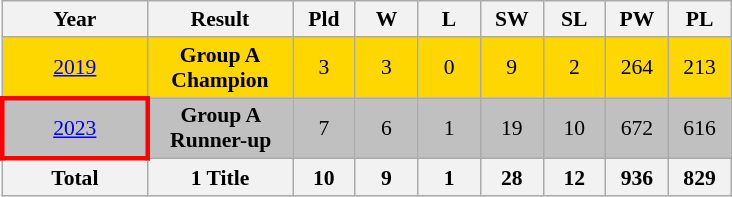<table class="wikitable" style="text-align: center;font-size:90%;">
<tr>
<th width=90>Year</th>
<th width=90>Result</th>
<th width=35>Pld</th>
<th width=35>W</th>
<th width=35>L</th>
<th width=35>SW</th>
<th width=35>SL</th>
<th width=35>PW</th>
<th width=35>PL</th>
</tr>
<tr bgcolor=gold>
<td> <a href='#'>2019</a></td>
<td><strong>Group A Champion</strong></td>
<td>3</td>
<td>3</td>
<td>0</td>
<td>9</td>
<td>2</td>
<td>264</td>
<td>213</td>
</tr>
<tr bgcolor=Silver>
<td style="border:3px solid red"> <a href='#'>2023</a></td>
<td><strong>Group A Runner-up</strong></td>
<td>7</td>
<td>6</td>
<td>1</td>
<td>19</td>
<td>10</td>
<td>672</td>
<td>616</td>
</tr>
<tr>
<th>Total</th>
<th>1 Title</th>
<th>10</th>
<th>9</th>
<th>1</th>
<th>28</th>
<th>12</th>
<th>936</th>
<th>829</th>
</tr>
</table>
